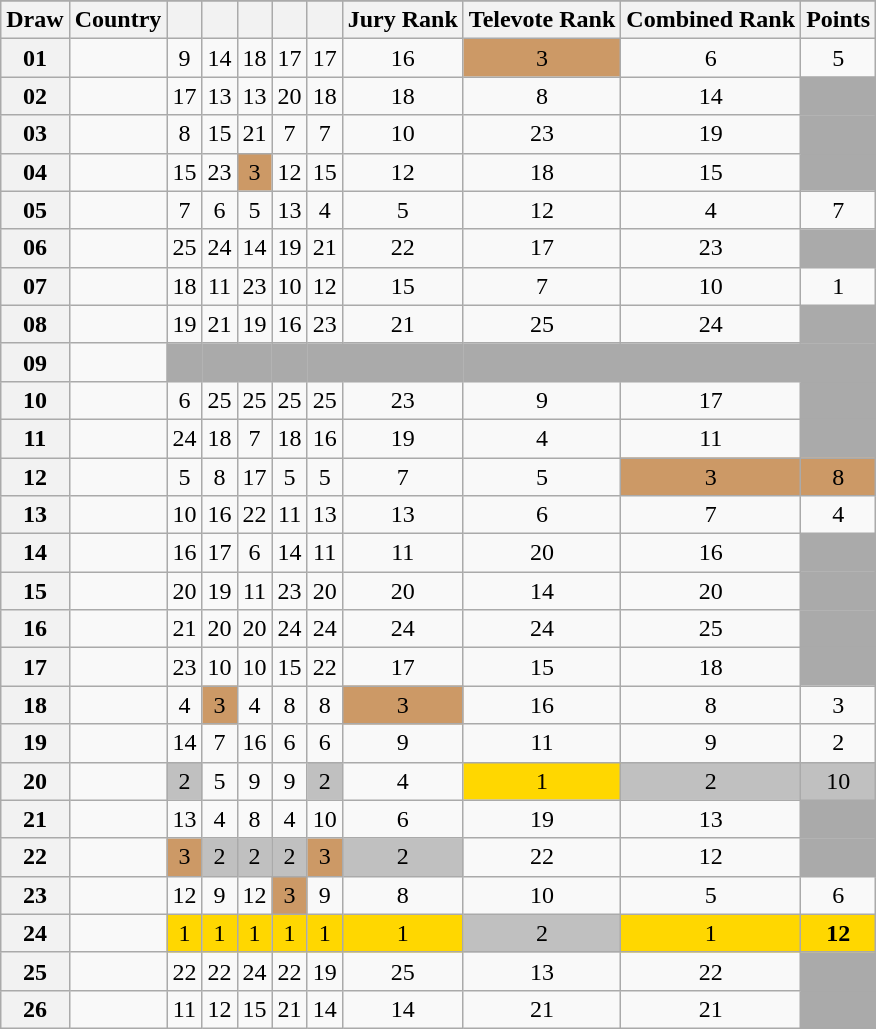<table class="sortable wikitable collapsible plainrowheaders" style="text-align:center;">
<tr>
</tr>
<tr>
<th scope="col">Draw</th>
<th scope="col">Country</th>
<th scope="col"><small></small></th>
<th scope="col"><small></small></th>
<th scope="col"><small></small></th>
<th scope="col"><small></small></th>
<th scope="col"><small></small></th>
<th scope="col">Jury Rank</th>
<th scope="col">Televote Rank</th>
<th scope="col">Combined Rank</th>
<th scope="col">Points</th>
</tr>
<tr>
<th scope="row" style="text-align:center;">01</th>
<td style="text-align:left;"></td>
<td>9</td>
<td>14</td>
<td>18</td>
<td>17</td>
<td>17</td>
<td>16</td>
<td style="background:#CC9966;">3</td>
<td>6</td>
<td>5</td>
</tr>
<tr>
<th scope="row" style="text-align:center;">02</th>
<td style="text-align:left;"></td>
<td>17</td>
<td>13</td>
<td>13</td>
<td>20</td>
<td>18</td>
<td>18</td>
<td>8</td>
<td>14</td>
<td style="background:#AAAAAA;"></td>
</tr>
<tr>
<th scope="row" style="text-align:center;">03</th>
<td style="text-align:left;"></td>
<td>8</td>
<td>15</td>
<td>21</td>
<td>7</td>
<td>7</td>
<td>10</td>
<td>23</td>
<td>19</td>
<td style="background:#AAAAAA;"></td>
</tr>
<tr>
<th scope="row" style="text-align:center;">04</th>
<td style="text-align:left;"></td>
<td>15</td>
<td>23</td>
<td style="background:#CC9966;">3</td>
<td>12</td>
<td>15</td>
<td>12</td>
<td>18</td>
<td>15</td>
<td style="background:#AAAAAA;"></td>
</tr>
<tr>
<th scope="row" style="text-align:center;">05</th>
<td style="text-align:left;"></td>
<td>7</td>
<td>6</td>
<td>5</td>
<td>13</td>
<td>4</td>
<td>5</td>
<td>12</td>
<td>4</td>
<td>7</td>
</tr>
<tr>
<th scope="row" style="text-align:center;">06</th>
<td style="text-align:left;"></td>
<td>25</td>
<td>24</td>
<td>14</td>
<td>19</td>
<td>21</td>
<td>22</td>
<td>17</td>
<td>23</td>
<td style="background:#AAAAAA;"></td>
</tr>
<tr>
<th scope="row" style="text-align:center;">07</th>
<td style="text-align:left;"></td>
<td>18</td>
<td>11</td>
<td>23</td>
<td>10</td>
<td>12</td>
<td>15</td>
<td>7</td>
<td>10</td>
<td>1</td>
</tr>
<tr>
<th scope="row" style="text-align:center;">08</th>
<td style="text-align:left;"></td>
<td>19</td>
<td>21</td>
<td>19</td>
<td>16</td>
<td>23</td>
<td>21</td>
<td>25</td>
<td>24</td>
<td style="background:#AAAAAA;"></td>
</tr>
<tr class="sortbottom">
<th scope="row" style="text-align:center;">09</th>
<td style="text-align:left;"></td>
<td style="background:#AAAAAA;"></td>
<td style="background:#AAAAAA;"></td>
<td style="background:#AAAAAA;"></td>
<td style="background:#AAAAAA;"></td>
<td style="background:#AAAAAA;"></td>
<td style="background:#AAAAAA;"></td>
<td style="background:#AAAAAA;"></td>
<td style="background:#AAAAAA;"></td>
<td style="background:#AAAAAA;"></td>
</tr>
<tr>
<th scope="row" style="text-align:center;">10</th>
<td style="text-align:left;"></td>
<td>6</td>
<td>25</td>
<td>25</td>
<td>25</td>
<td>25</td>
<td>23</td>
<td>9</td>
<td>17</td>
<td style="background:#AAAAAA;"></td>
</tr>
<tr>
<th scope="row" style="text-align:center;">11</th>
<td style="text-align:left;"></td>
<td>24</td>
<td>18</td>
<td>7</td>
<td>18</td>
<td>16</td>
<td>19</td>
<td>4</td>
<td>11</td>
<td style="background:#AAAAAA;"></td>
</tr>
<tr>
<th scope="row" style="text-align:center;">12</th>
<td style="text-align:left;"></td>
<td>5</td>
<td>8</td>
<td>17</td>
<td>5</td>
<td>5</td>
<td>7</td>
<td>5</td>
<td style="background:#CC9966;">3</td>
<td style="background:#CC9966;">8</td>
</tr>
<tr>
<th scope="row" style="text-align:center;">13</th>
<td style="text-align:left;"></td>
<td>10</td>
<td>16</td>
<td>22</td>
<td>11</td>
<td>13</td>
<td>13</td>
<td>6</td>
<td>7</td>
<td>4</td>
</tr>
<tr>
<th scope="row" style="text-align:center;">14</th>
<td style="text-align:left;"></td>
<td>16</td>
<td>17</td>
<td>6</td>
<td>14</td>
<td>11</td>
<td>11</td>
<td>20</td>
<td>16</td>
<td style="background:#AAAAAA;"></td>
</tr>
<tr>
<th scope="row" style="text-align:center;">15</th>
<td style="text-align:left;"></td>
<td>20</td>
<td>19</td>
<td>11</td>
<td>23</td>
<td>20</td>
<td>20</td>
<td>14</td>
<td>20</td>
<td style="background:#AAAAAA;"></td>
</tr>
<tr>
<th scope="row" style="text-align:center;">16</th>
<td style="text-align:left;"></td>
<td>21</td>
<td>20</td>
<td>20</td>
<td>24</td>
<td>24</td>
<td>24</td>
<td>24</td>
<td>25</td>
<td style="background:#AAAAAA;"></td>
</tr>
<tr>
<th scope="row" style="text-align:center;">17</th>
<td style="text-align:left;"></td>
<td>23</td>
<td>10</td>
<td>10</td>
<td>15</td>
<td>22</td>
<td>17</td>
<td>15</td>
<td>18</td>
<td style="background:#AAAAAA;"></td>
</tr>
<tr>
<th scope="row" style="text-align:center;">18</th>
<td style="text-align:left;"></td>
<td>4</td>
<td style="background:#CC9966;">3</td>
<td>4</td>
<td>8</td>
<td>8</td>
<td style="background:#CC9966;">3</td>
<td>16</td>
<td>8</td>
<td>3</td>
</tr>
<tr>
<th scope="row" style="text-align:center;">19</th>
<td style="text-align:left;"></td>
<td>14</td>
<td>7</td>
<td>16</td>
<td>6</td>
<td>6</td>
<td>9</td>
<td>11</td>
<td>9</td>
<td>2</td>
</tr>
<tr>
<th scope="row" style="text-align:center;">20</th>
<td style="text-align:left;"></td>
<td style="background:silver;">2</td>
<td>5</td>
<td>9</td>
<td>9</td>
<td style="background:silver;">2</td>
<td>4</td>
<td style="background:gold;">1</td>
<td style="background:silver;">2</td>
<td style="background:silver;">10</td>
</tr>
<tr>
<th scope="row" style="text-align:center;">21</th>
<td style="text-align:left;"></td>
<td>13</td>
<td>4</td>
<td>8</td>
<td>4</td>
<td>10</td>
<td>6</td>
<td>19</td>
<td>13</td>
<td style="background:#AAAAAA;"></td>
</tr>
<tr>
<th scope="row" style="text-align:center;">22</th>
<td style="text-align:left;"></td>
<td style="background:#CC9966;">3</td>
<td style="background:silver;">2</td>
<td style="background:silver;">2</td>
<td style="background:silver;">2</td>
<td style="background:#CC9966;">3</td>
<td style="background:silver;">2</td>
<td>22</td>
<td>12</td>
<td style="background:#AAAAAA;"></td>
</tr>
<tr>
<th scope="row" style="text-align:center;">23</th>
<td style="text-align:left;"></td>
<td>12</td>
<td>9</td>
<td>12</td>
<td style="background:#CC9966;">3</td>
<td>9</td>
<td>8</td>
<td>10</td>
<td>5</td>
<td>6</td>
</tr>
<tr>
<th scope="row" style="text-align:center;">24</th>
<td style="text-align:left;"></td>
<td style="background:gold;">1</td>
<td style="background:gold;">1</td>
<td style="background:gold;">1</td>
<td style="background:gold;">1</td>
<td style="background:gold;">1</td>
<td style="background:gold;">1</td>
<td style="background:silver;">2</td>
<td style="background:gold;">1</td>
<td style="background:gold;"><strong>12</strong></td>
</tr>
<tr>
<th scope="row" style="text-align:center;">25</th>
<td style="text-align:left;"></td>
<td>22</td>
<td>22</td>
<td>24</td>
<td>22</td>
<td>19</td>
<td>25</td>
<td>13</td>
<td>22</td>
<td style="background:#AAAAAA;"></td>
</tr>
<tr>
<th scope="row" style="text-align:center;">26</th>
<td style="text-align:left;"></td>
<td>11</td>
<td>12</td>
<td>15</td>
<td>21</td>
<td>14</td>
<td>14</td>
<td>21</td>
<td>21</td>
<td style="background:#AAAAAA;"></td>
</tr>
</table>
